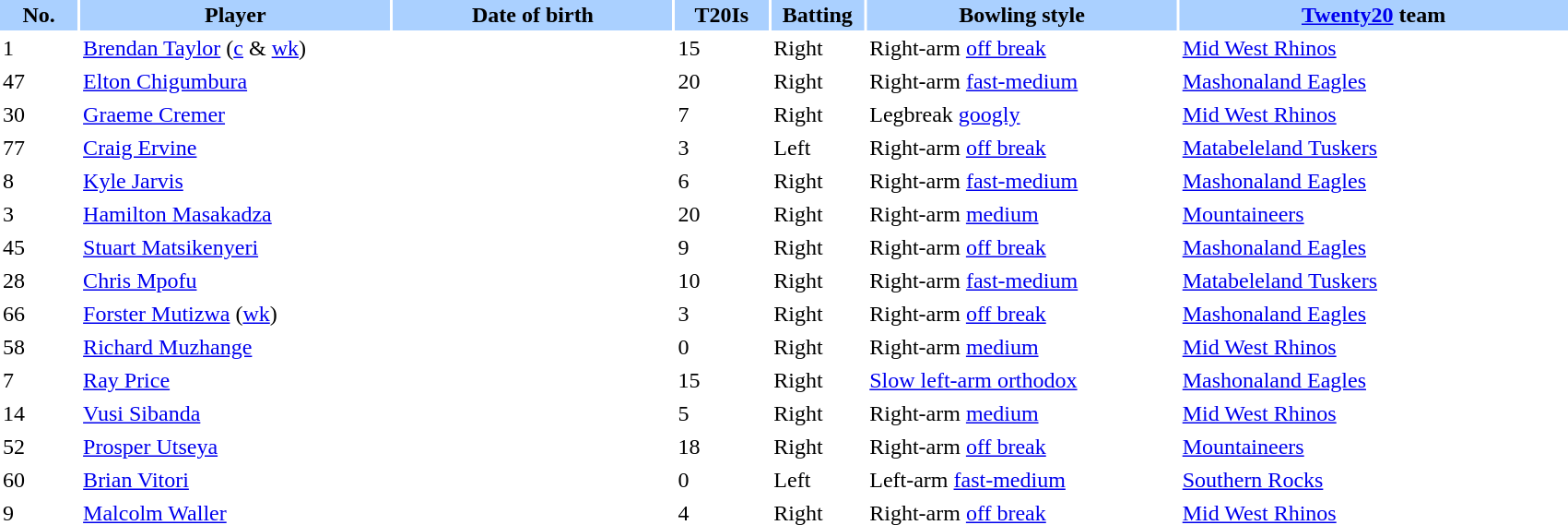<table border="0" cellspacing="2" cellpadding="2" style="width:90%;">
<tr style="background:#aad0ff;">
<th scope="col" width="5%">No.</th>
<th scope="col" width="20%">Player</th>
<th scope="col" width="18%">Date of birth</th>
<th scope="col" width="6%">T20Is</th>
<th scope="col" width="6%">Batting</th>
<th scope="col" width="20%">Bowling style</th>
<th scope="col" width="25%"><a href='#'>Twenty20</a> team</th>
</tr>
<tr>
<td>1</td>
<td><a href='#'>Brendan Taylor</a> (<a href='#'>c</a> & <a href='#'>wk</a>)</td>
<td></td>
<td>15</td>
<td>Right</td>
<td>Right-arm <a href='#'>off break</a></td>
<td> <a href='#'>Mid West Rhinos</a></td>
</tr>
<tr>
<td>47</td>
<td><a href='#'>Elton Chigumbura</a></td>
<td></td>
<td>20</td>
<td>Right</td>
<td>Right-arm <a href='#'>fast-medium</a></td>
<td> <a href='#'>Mashonaland Eagles</a></td>
</tr>
<tr>
<td>30</td>
<td><a href='#'>Graeme Cremer</a></td>
<td></td>
<td>7</td>
<td>Right</td>
<td>Legbreak <a href='#'>googly</a></td>
<td> <a href='#'>Mid West Rhinos</a></td>
</tr>
<tr>
<td>77</td>
<td><a href='#'>Craig Ervine</a></td>
<td></td>
<td>3</td>
<td>Left</td>
<td>Right-arm <a href='#'>off break</a></td>
<td> <a href='#'>Matabeleland Tuskers</a></td>
</tr>
<tr>
<td>8</td>
<td><a href='#'>Kyle Jarvis</a></td>
<td></td>
<td>6</td>
<td>Right</td>
<td>Right-arm <a href='#'>fast-medium</a></td>
<td> <a href='#'>Mashonaland Eagles</a></td>
</tr>
<tr>
<td>3</td>
<td><a href='#'>Hamilton Masakadza</a></td>
<td></td>
<td>20</td>
<td>Right</td>
<td>Right-arm <a href='#'>medium</a></td>
<td> <a href='#'>Mountaineers</a></td>
</tr>
<tr>
<td>45</td>
<td><a href='#'>Stuart Matsikenyeri</a></td>
<td></td>
<td>9</td>
<td>Right</td>
<td>Right-arm <a href='#'>off break</a></td>
<td> <a href='#'>Mashonaland Eagles</a></td>
</tr>
<tr>
<td>28</td>
<td><a href='#'>Chris Mpofu</a></td>
<td></td>
<td>10</td>
<td>Right</td>
<td>Right-arm <a href='#'>fast-medium</a></td>
<td> <a href='#'>Matabeleland Tuskers</a></td>
</tr>
<tr>
<td>66</td>
<td><a href='#'>Forster Mutizwa</a> (<a href='#'>wk</a>)</td>
<td></td>
<td>3</td>
<td>Right</td>
<td>Right-arm <a href='#'>off break</a></td>
<td> <a href='#'>Mashonaland Eagles</a></td>
</tr>
<tr>
<td>58</td>
<td><a href='#'>Richard Muzhange</a></td>
<td></td>
<td>0</td>
<td>Right</td>
<td>Right-arm <a href='#'>medium</a></td>
<td> <a href='#'>Mid West Rhinos</a></td>
</tr>
<tr>
<td>7</td>
<td><a href='#'>Ray Price</a></td>
<td></td>
<td>15</td>
<td>Right</td>
<td><a href='#'>Slow left-arm orthodox</a></td>
<td> <a href='#'>Mashonaland Eagles</a></td>
</tr>
<tr>
<td>14</td>
<td><a href='#'>Vusi Sibanda</a></td>
<td></td>
<td>5</td>
<td>Right</td>
<td>Right-arm <a href='#'>medium</a></td>
<td> <a href='#'>Mid West Rhinos</a></td>
</tr>
<tr>
<td>52</td>
<td><a href='#'>Prosper Utseya</a></td>
<td></td>
<td>18</td>
<td>Right</td>
<td>Right-arm <a href='#'>off break</a></td>
<td> <a href='#'>Mountaineers</a></td>
</tr>
<tr>
<td>60</td>
<td><a href='#'>Brian Vitori</a></td>
<td></td>
<td>0</td>
<td>Left</td>
<td>Left-arm <a href='#'>fast-medium</a></td>
<td> <a href='#'>Southern Rocks</a></td>
</tr>
<tr>
<td>9</td>
<td><a href='#'>Malcolm Waller</a></td>
<td></td>
<td>4</td>
<td>Right</td>
<td>Right-arm <a href='#'>off break</a></td>
<td> <a href='#'>Mid West Rhinos</a></td>
</tr>
</table>
